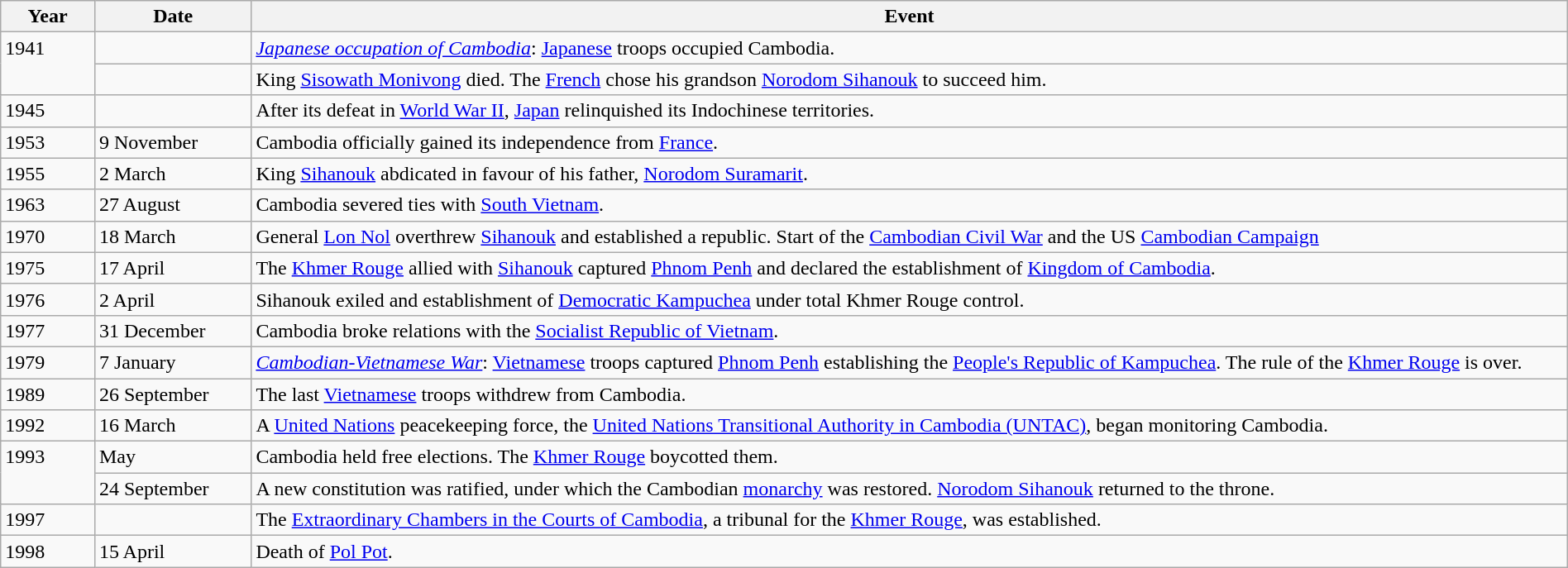<table class="wikitable" width="100%">
<tr>
<th style="width:6%">Year</th>
<th style="width:10%">Date</th>
<th>Event</th>
</tr>
<tr>
<td rowspan="2" valign="top">1941</td>
<td></td>
<td><em><a href='#'>Japanese occupation of Cambodia</a></em>: <a href='#'>Japanese</a> troops occupied Cambodia.</td>
</tr>
<tr>
<td></td>
<td>King <a href='#'>Sisowath Monivong</a> died. The <a href='#'>French</a> chose his grandson <a href='#'>Norodom Sihanouk</a> to succeed him.</td>
</tr>
<tr>
<td>1945</td>
<td></td>
<td>After its defeat in <a href='#'>World War II</a>, <a href='#'>Japan</a> relinquished its Indochinese territories.</td>
</tr>
<tr>
<td>1953</td>
<td>9 November</td>
<td>Cambodia officially gained its independence from <a href='#'>France</a>.</td>
</tr>
<tr>
<td>1955</td>
<td>2 March</td>
<td>King <a href='#'>Sihanouk</a> abdicated in favour of his father, <a href='#'>Norodom Suramarit</a>.</td>
</tr>
<tr>
<td>1963</td>
<td>27 August</td>
<td>Cambodia severed ties with <a href='#'>South Vietnam</a>.</td>
</tr>
<tr>
<td>1970</td>
<td>18 March</td>
<td>General <a href='#'>Lon Nol</a> overthrew <a href='#'>Sihanouk</a> and established a republic. Start of the <a href='#'>Cambodian Civil War</a> and the US <a href='#'>Cambodian Campaign</a></td>
</tr>
<tr>
<td>1975</td>
<td>17 April</td>
<td>The <a href='#'>Khmer Rouge</a> allied with <a href='#'>Sihanouk</a> captured <a href='#'>Phnom Penh</a> and declared the establishment of <a href='#'>Kingdom of Cambodia</a>.</td>
</tr>
<tr>
<td>1976</td>
<td>2 April</td>
<td>Sihanouk exiled and establishment of <a href='#'>Democratic Kampuchea</a> under total Khmer Rouge control.</td>
</tr>
<tr>
<td>1977</td>
<td>31 December</td>
<td>Cambodia broke relations with the <a href='#'>Socialist Republic of Vietnam</a>.</td>
</tr>
<tr>
<td>1979</td>
<td>7 January</td>
<td><em><a href='#'>Cambodian-Vietnamese War</a></em>: <a href='#'>Vietnamese</a> troops captured <a href='#'>Phnom Penh</a> establishing the <a href='#'>People's Republic of Kampuchea</a>. The rule of the <a href='#'>Khmer Rouge</a> is over.</td>
</tr>
<tr>
<td>1989</td>
<td>26 September</td>
<td>The last <a href='#'>Vietnamese</a> troops withdrew from Cambodia.</td>
</tr>
<tr>
<td>1992</td>
<td>16 March</td>
<td>A <a href='#'>United Nations</a> peacekeeping force, the <a href='#'>United Nations Transitional Authority in Cambodia (UNTAC)</a>, began monitoring Cambodia.</td>
</tr>
<tr>
<td rowspan="2" valign="top">1993</td>
<td>May</td>
<td>Cambodia held free elections. The <a href='#'>Khmer Rouge</a> boycotted them.</td>
</tr>
<tr>
<td>24 September</td>
<td>A new constitution was ratified, under which the Cambodian <a href='#'>monarchy</a> was restored. <a href='#'>Norodom Sihanouk</a> returned to the throne.</td>
</tr>
<tr>
<td>1997</td>
<td></td>
<td>The <a href='#'>Extraordinary Chambers in the Courts of Cambodia</a>, a tribunal for the <a href='#'>Khmer Rouge</a>, was established.</td>
</tr>
<tr>
<td>1998</td>
<td>15 April</td>
<td>Death of <a href='#'>Pol Pot</a>.</td>
</tr>
</table>
